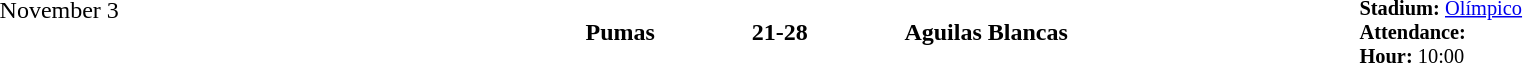<table style="width: 100%; background: transparent;" cellspacing="0">
<tr>
<td align=center valign=top rowspan=3 width=15%>November 3</td>
</tr>
<tr>
<td width=24% align=right><strong>Pumas</strong></td>
<td align=center width=13%><strong>21-28</strong></td>
<td width=24%><strong>Aguilas Blancas</strong></td>
<td style=font-size:85% rowspan=2 valign=top><strong>Stadium:</strong> <a href='#'>Olímpico</a><br><strong>Attendance:</strong> <br><strong>Hour:</strong> 10:00</td>
</tr>
</table>
